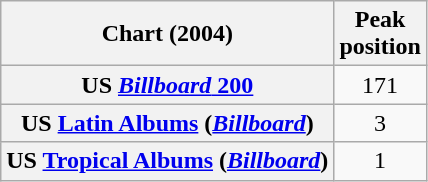<table class="wikitable sortable plainrowheaders">
<tr>
<th>Chart (2004)</th>
<th>Peak<br>position</th>
</tr>
<tr>
<th scope="row">US <a href='#'><em>Billboard</em> 200</a></th>
<td style="text-align:center;">171</td>
</tr>
<tr>
<th scope="row">US <a href='#'>Latin Albums</a> (<em><a href='#'>Billboard</a></em>)</th>
<td style="text-align:center;">3</td>
</tr>
<tr>
<th scope="row">US <a href='#'>Tropical Albums</a> (<em><a href='#'>Billboard</a></em>)</th>
<td style="text-align:center;">1</td>
</tr>
</table>
